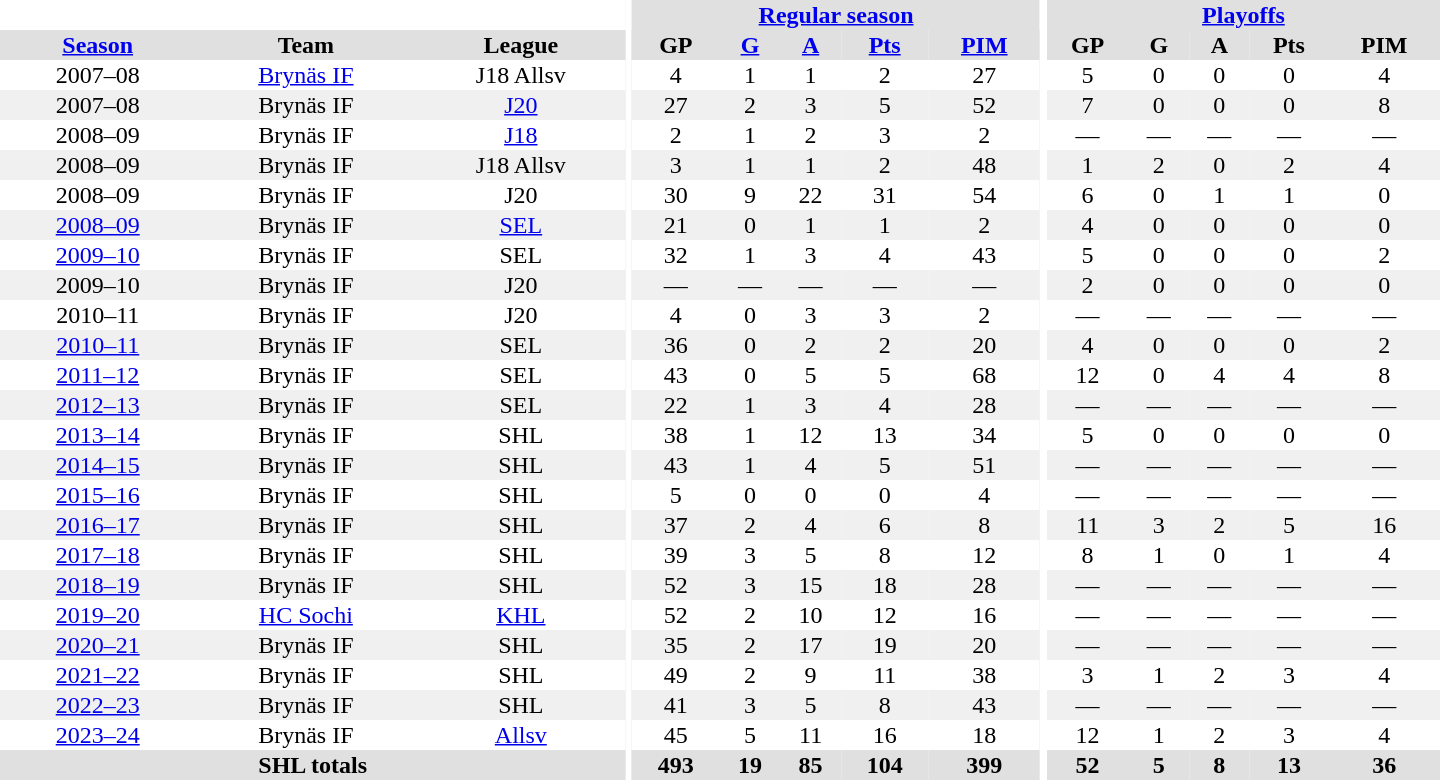<table border="0" cellpadding="1" cellspacing="0" style="text-align:center; width:60em">
<tr bgcolor="#e0e0e0">
<th colspan="3" bgcolor="#ffffff"></th>
<th rowspan="99" bgcolor="#ffffff"></th>
<th colspan="5"><a href='#'>Regular season</a></th>
<th rowspan="99" bgcolor="#ffffff"></th>
<th colspan="5"><a href='#'>Playoffs</a></th>
</tr>
<tr bgcolor="#e0e0e0">
<th><a href='#'>Season</a></th>
<th>Team</th>
<th>League</th>
<th>GP</th>
<th><a href='#'>G</a></th>
<th><a href='#'>A</a></th>
<th><a href='#'>Pts</a></th>
<th><a href='#'>PIM</a></th>
<th>GP</th>
<th>G</th>
<th>A</th>
<th>Pts</th>
<th>PIM</th>
</tr>
<tr>
<td>2007–08</td>
<td><a href='#'>Brynäs IF</a></td>
<td>J18 Allsv</td>
<td>4</td>
<td>1</td>
<td>1</td>
<td>2</td>
<td>27</td>
<td>5</td>
<td>0</td>
<td>0</td>
<td>0</td>
<td>4</td>
</tr>
<tr bgcolor="#f0f0f0">
<td>2007–08</td>
<td>Brynäs IF</td>
<td><a href='#'>J20</a></td>
<td>27</td>
<td>2</td>
<td>3</td>
<td>5</td>
<td>52</td>
<td>7</td>
<td>0</td>
<td>0</td>
<td>0</td>
<td>8</td>
</tr>
<tr>
<td>2008–09</td>
<td>Brynäs IF</td>
<td><a href='#'>J18</a></td>
<td>2</td>
<td>1</td>
<td>2</td>
<td>3</td>
<td>2</td>
<td>—</td>
<td>—</td>
<td>—</td>
<td>—</td>
<td>—</td>
</tr>
<tr bgcolor="#f0f0f0">
<td>2008–09</td>
<td>Brynäs IF</td>
<td>J18 Allsv</td>
<td>3</td>
<td>1</td>
<td>1</td>
<td>2</td>
<td>48</td>
<td>1</td>
<td>2</td>
<td>0</td>
<td>2</td>
<td>4</td>
</tr>
<tr>
<td>2008–09</td>
<td>Brynäs IF</td>
<td>J20</td>
<td>30</td>
<td>9</td>
<td>22</td>
<td>31</td>
<td>54</td>
<td>6</td>
<td>0</td>
<td>1</td>
<td>1</td>
<td>0</td>
</tr>
<tr bgcolor="#f0f0f0">
<td><a href='#'>2008–09</a></td>
<td>Brynäs IF</td>
<td><a href='#'>SEL</a></td>
<td>21</td>
<td>0</td>
<td>1</td>
<td>1</td>
<td>2</td>
<td>4</td>
<td>0</td>
<td>0</td>
<td>0</td>
<td>0</td>
</tr>
<tr>
<td><a href='#'>2009–10</a></td>
<td>Brynäs IF</td>
<td>SEL</td>
<td>32</td>
<td>1</td>
<td>3</td>
<td>4</td>
<td>43</td>
<td>5</td>
<td>0</td>
<td>0</td>
<td>0</td>
<td>2</td>
</tr>
<tr bgcolor="#f0f0f0">
<td>2009–10</td>
<td>Brynäs IF</td>
<td>J20</td>
<td>—</td>
<td>—</td>
<td>—</td>
<td>—</td>
<td>—</td>
<td>2</td>
<td>0</td>
<td>0</td>
<td>0</td>
<td>0</td>
</tr>
<tr>
<td>2010–11</td>
<td>Brynäs IF</td>
<td>J20</td>
<td>4</td>
<td>0</td>
<td>3</td>
<td>3</td>
<td>2</td>
<td>—</td>
<td>—</td>
<td>—</td>
<td>—</td>
<td>—</td>
</tr>
<tr bgcolor="#f0f0f0">
<td><a href='#'>2010–11</a></td>
<td>Brynäs IF</td>
<td>SEL</td>
<td>36</td>
<td>0</td>
<td>2</td>
<td>2</td>
<td>20</td>
<td>4</td>
<td>0</td>
<td>0</td>
<td>0</td>
<td>2</td>
</tr>
<tr>
<td><a href='#'>2011–12</a></td>
<td>Brynäs IF</td>
<td>SEL</td>
<td>43</td>
<td>0</td>
<td>5</td>
<td>5</td>
<td>68</td>
<td>12</td>
<td>0</td>
<td>4</td>
<td>4</td>
<td>8</td>
</tr>
<tr bgcolor="#f0f0f0">
<td><a href='#'>2012–13</a></td>
<td>Brynäs IF</td>
<td>SEL</td>
<td>22</td>
<td>1</td>
<td>3</td>
<td>4</td>
<td>28</td>
<td>—</td>
<td>—</td>
<td>—</td>
<td>—</td>
<td>—</td>
</tr>
<tr>
<td><a href='#'>2013–14</a></td>
<td>Brynäs IF</td>
<td>SHL</td>
<td>38</td>
<td>1</td>
<td>12</td>
<td>13</td>
<td>34</td>
<td>5</td>
<td>0</td>
<td>0</td>
<td>0</td>
<td>0</td>
</tr>
<tr bgcolor="#f0f0f0">
<td><a href='#'>2014–15</a></td>
<td>Brynäs IF</td>
<td>SHL</td>
<td>43</td>
<td>1</td>
<td>4</td>
<td>5</td>
<td>51</td>
<td>—</td>
<td>—</td>
<td>—</td>
<td>—</td>
<td>—</td>
</tr>
<tr>
<td><a href='#'>2015–16</a></td>
<td>Brynäs IF</td>
<td>SHL</td>
<td>5</td>
<td>0</td>
<td>0</td>
<td>0</td>
<td>4</td>
<td>—</td>
<td>—</td>
<td>—</td>
<td>—</td>
<td>—</td>
</tr>
<tr bgcolor="#f0f0f0">
<td><a href='#'>2016–17</a></td>
<td>Brynäs IF</td>
<td>SHL</td>
<td>37</td>
<td>2</td>
<td>4</td>
<td>6</td>
<td>8</td>
<td>11</td>
<td>3</td>
<td>2</td>
<td>5</td>
<td>16</td>
</tr>
<tr>
<td><a href='#'>2017–18</a></td>
<td>Brynäs IF</td>
<td>SHL</td>
<td>39</td>
<td>3</td>
<td>5</td>
<td>8</td>
<td>12</td>
<td>8</td>
<td>1</td>
<td>0</td>
<td>1</td>
<td>4</td>
</tr>
<tr bgcolor="#f0f0f0">
<td><a href='#'>2018–19</a></td>
<td>Brynäs IF</td>
<td>SHL</td>
<td>52</td>
<td>3</td>
<td>15</td>
<td>18</td>
<td>28</td>
<td>—</td>
<td>—</td>
<td>—</td>
<td>—</td>
<td>—</td>
</tr>
<tr>
<td><a href='#'>2019–20</a></td>
<td><a href='#'>HC Sochi</a></td>
<td><a href='#'>KHL</a></td>
<td>52</td>
<td>2</td>
<td>10</td>
<td>12</td>
<td>16</td>
<td>—</td>
<td>—</td>
<td>—</td>
<td>—</td>
<td>—</td>
</tr>
<tr bgcolor="#f0f0f0">
<td><a href='#'>2020–21</a></td>
<td>Brynäs IF</td>
<td>SHL</td>
<td>35</td>
<td>2</td>
<td>17</td>
<td>19</td>
<td>20</td>
<td>—</td>
<td>—</td>
<td>—</td>
<td>—</td>
<td>—</td>
</tr>
<tr>
<td><a href='#'>2021–22</a></td>
<td>Brynäs IF</td>
<td>SHL</td>
<td>49</td>
<td>2</td>
<td>9</td>
<td>11</td>
<td>38</td>
<td>3</td>
<td>1</td>
<td>2</td>
<td>3</td>
<td>4</td>
</tr>
<tr bgcolor="#f0f0f0">
<td><a href='#'>2022–23</a></td>
<td>Brynäs IF</td>
<td>SHL</td>
<td>41</td>
<td>3</td>
<td>5</td>
<td>8</td>
<td>43</td>
<td>—</td>
<td>—</td>
<td>—</td>
<td>—</td>
<td>—</td>
</tr>
<tr>
<td><a href='#'>2023–24</a></td>
<td>Brynäs IF</td>
<td><a href='#'>Allsv</a></td>
<td>45</td>
<td>5</td>
<td>11</td>
<td>16</td>
<td>18</td>
<td>12</td>
<td>1</td>
<td>2</td>
<td>3</td>
<td>4</td>
</tr>
<tr bgcolor="#e0e0e0">
<th colspan="3">SHL totals</th>
<th>493</th>
<th>19</th>
<th>85</th>
<th>104</th>
<th>399</th>
<th>52</th>
<th>5</th>
<th>8</th>
<th>13</th>
<th>36</th>
</tr>
</table>
